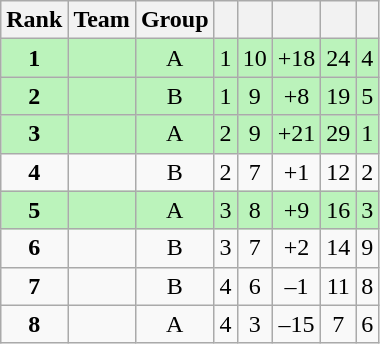<table class="wikitable sortable" style="text-align:center;">
<tr>
<th>Rank</th>
<th>Team</th>
<th>Group</th>
<th></th>
<th></th>
<th></th>
<th></th>
<th></th>
</tr>
<tr style="background-color:#BBF3BB;">
<td><strong>1</strong></td>
<td style="text-align:left;"></td>
<td>A</td>
<td>1</td>
<td>10</td>
<td>+18</td>
<td>24</td>
<td>4</td>
</tr>
<tr style="background-color:#BBF3BB;">
<td><strong>2</strong></td>
<td style="text-align:left;"></td>
<td>B</td>
<td>1</td>
<td>9</td>
<td>+8</td>
<td>19</td>
<td>5</td>
</tr>
<tr style="background-color:#BBF3BB;">
<td><strong>3</strong></td>
<td style="text-align:left;"></td>
<td>A</td>
<td>2</td>
<td>9</td>
<td>+21</td>
<td>29</td>
<td>1</td>
</tr>
<tr>
<td><strong>4</strong></td>
<td style="text-align:left;"></td>
<td>B</td>
<td>2</td>
<td>7</td>
<td>+1</td>
<td>12</td>
<td>2</td>
</tr>
<tr style="background-color:#BBF3BB;">
<td><strong>5</strong></td>
<td style="text-align:left;"></td>
<td>A</td>
<td>3</td>
<td>8</td>
<td>+9</td>
<td>16</td>
<td>3</td>
</tr>
<tr>
<td><strong>6</strong></td>
<td style="text-align:left;"></td>
<td>B</td>
<td>3</td>
<td>7</td>
<td>+2</td>
<td>14</td>
<td>9</td>
</tr>
<tr>
<td><strong>7</strong></td>
<td style="text-align:left;"></td>
<td>B</td>
<td>4</td>
<td>6</td>
<td>–1</td>
<td>11</td>
<td>8</td>
</tr>
<tr>
<td><strong>8</strong></td>
<td style="text-align:left;"></td>
<td>A</td>
<td>4</td>
<td>3</td>
<td>–15</td>
<td>7</td>
<td>6</td>
</tr>
</table>
